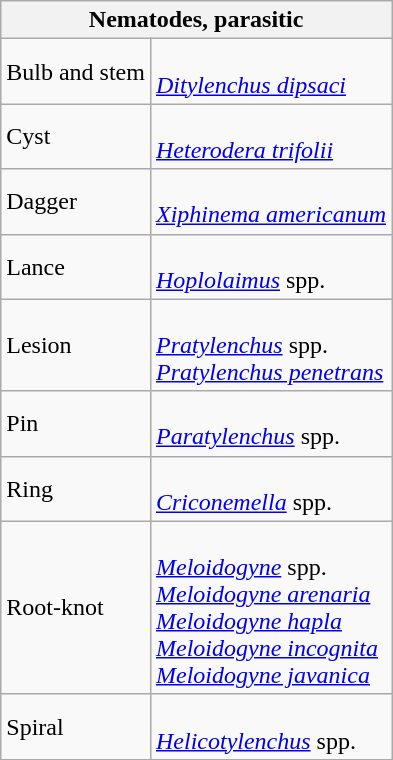<table class="wikitable" style="clear">
<tr>
<th colspan=2><strong>Nematodes, parasitic</strong><br></th>
</tr>
<tr>
<td>Bulb and stem</td>
<td><br><em><a href='#'>Ditylenchus dipsaci</a></em></td>
</tr>
<tr>
<td>Cyst</td>
<td><br><em><a href='#'>Heterodera trifolii</a></em></td>
</tr>
<tr>
<td>Dagger</td>
<td><br><em><a href='#'>Xiphinema americanum</a></em></td>
</tr>
<tr>
<td>Lance</td>
<td><br><em><a href='#'>Hoplolaimus</a></em> spp.</td>
</tr>
<tr>
<td>Lesion</td>
<td><br><em><a href='#'>Pratylenchus</a></em> spp. <br>
<em><a href='#'>Pratylenchus penetrans</a></em></td>
</tr>
<tr>
<td>Pin</td>
<td><br><em><a href='#'>Paratylenchus</a></em> spp.</td>
</tr>
<tr>
<td>Ring</td>
<td><br><em><a href='#'>Criconemella</a></em> spp.</td>
</tr>
<tr>
<td>Root-knot</td>
<td><br><em><a href='#'>Meloidogyne</a></em> spp. <br>
<em><a href='#'>Meloidogyne arenaria</a></em><br>
<em><a href='#'>Meloidogyne hapla</a></em><br>
<em><a href='#'>Meloidogyne incognita</a></em><br>
<em><a href='#'>Meloidogyne javanica</a></em></td>
</tr>
<tr>
<td>Spiral</td>
<td><br><em><a href='#'>Helicotylenchus</a></em> spp.</td>
</tr>
<tr>
</tr>
</table>
